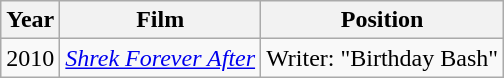<table class="wikitable sortable" style="text-align:center">
<tr>
<th>Year</th>
<th>Film</th>
<th>Position</th>
</tr>
<tr>
<td>2010</td>
<td style="text-align:left"><em><a href='#'>Shrek Forever After</a></em></td>
<td>Writer: "Birthday Bash"</td>
</tr>
</table>
